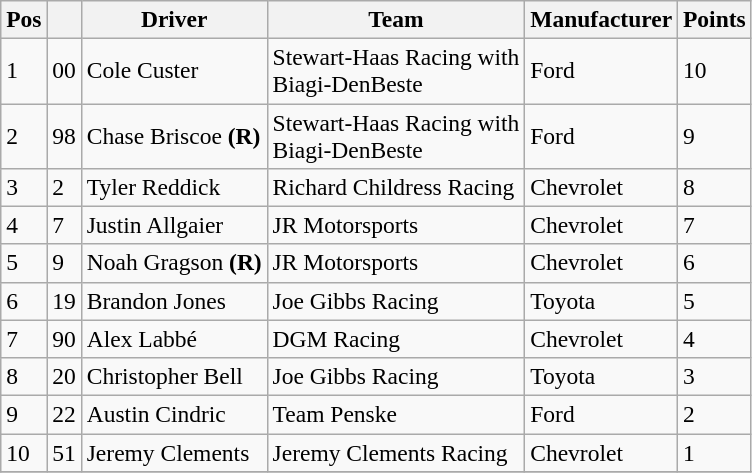<table class="wikitable" style="font-size:98%">
<tr>
<th>Pos</th>
<th></th>
<th>Driver</th>
<th>Team</th>
<th>Manufacturer</th>
<th>Points</th>
</tr>
<tr>
<td>1</td>
<td>00</td>
<td>Cole Custer</td>
<td>Stewart-Haas Racing with<br>Biagi-DenBeste</td>
<td>Ford</td>
<td>10</td>
</tr>
<tr>
<td>2</td>
<td>98</td>
<td>Chase Briscoe <strong>(R)</strong></td>
<td>Stewart-Haas Racing with<br>Biagi-DenBeste</td>
<td>Ford</td>
<td>9</td>
</tr>
<tr>
<td>3</td>
<td>2</td>
<td>Tyler Reddick</td>
<td>Richard Childress Racing</td>
<td>Chevrolet</td>
<td>8</td>
</tr>
<tr>
<td>4</td>
<td>7</td>
<td>Justin Allgaier</td>
<td>JR Motorsports</td>
<td>Chevrolet</td>
<td>7</td>
</tr>
<tr>
<td>5</td>
<td>9</td>
<td>Noah Gragson <strong>(R)</strong></td>
<td>JR Motorsports</td>
<td>Chevrolet</td>
<td>6</td>
</tr>
<tr>
<td>6</td>
<td>19</td>
<td>Brandon Jones</td>
<td>Joe Gibbs Racing</td>
<td>Toyota</td>
<td>5</td>
</tr>
<tr>
<td>7</td>
<td>90</td>
<td>Alex Labbé</td>
<td>DGM Racing</td>
<td>Chevrolet</td>
<td>4</td>
</tr>
<tr>
<td>8</td>
<td>20</td>
<td>Christopher Bell</td>
<td>Joe Gibbs Racing</td>
<td>Toyota</td>
<td>3</td>
</tr>
<tr>
<td>9</td>
<td>22</td>
<td>Austin Cindric</td>
<td>Team Penske</td>
<td>Ford</td>
<td>2</td>
</tr>
<tr>
<td>10</td>
<td>51</td>
<td>Jeremy Clements</td>
<td>Jeremy Clements Racing</td>
<td>Chevrolet</td>
<td>1</td>
</tr>
<tr>
</tr>
</table>
